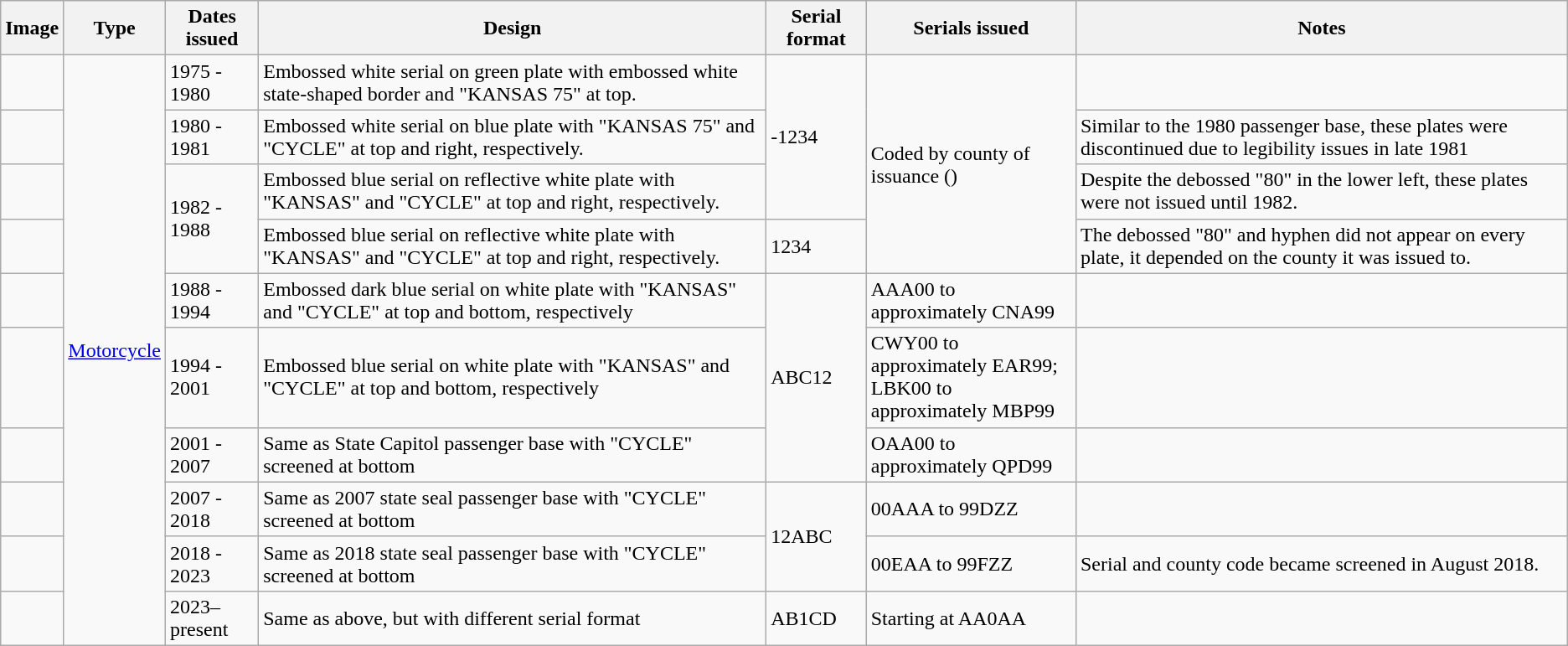<table class="wikitable">
<tr>
<th>Image</th>
<th>Type</th>
<th>Dates issued</th>
<th>Design</th>
<th>Serial format</th>
<th>Serials issued</th>
<th>Notes</th>
</tr>
<tr>
<td></td>
<td rowspan="10"><a href='#'>Motorcycle</a></td>
<td>1975 - 1980</td>
<td>Embossed white serial on green plate with embossed white state-shaped border and "KANSAS 75" at top.</td>
<td rowspan="3">-1234</td>
<td rowspan="4">Coded by county of issuance ()</td>
<td></td>
</tr>
<tr>
<td></td>
<td>1980 - 1981</td>
<td>Embossed white serial on blue plate with "KANSAS 75" and "CYCLE" at top and right, respectively.</td>
<td>Similar to the 1980 passenger base, these plates were discontinued due to legibility issues in late 1981</td>
</tr>
<tr>
<td></td>
<td rowspan="2">1982 - 1988</td>
<td>Embossed blue serial on reflective white plate with "KANSAS" and "CYCLE" at top and right, respectively.</td>
<td>Despite the debossed "80" in the lower left, these plates were not issued until 1982.</td>
</tr>
<tr>
<td></td>
<td>Embossed blue serial on reflective white plate with "KANSAS" and "CYCLE" at top and right, respectively.</td>
<td> 1234</td>
<td>The debossed "80" and hyphen did not appear on every plate, it depended on the county it was issued to.</td>
</tr>
<tr>
<td></td>
<td>1988 - 1994</td>
<td>Embossed dark blue serial on white plate with "KANSAS" and "CYCLE" at top and bottom, respectively</td>
<td rowspan="3">ABC12</td>
<td>AAA00 to approximately CNA99</td>
<td></td>
</tr>
<tr>
<td></td>
<td>1994 - 2001</td>
<td>Embossed blue serial on white plate with "KANSAS" and "CYCLE" at top and bottom, respectively</td>
<td>CWY00 to approximately EAR99;<br>LBK00 to approximately MBP99</td>
<td></td>
</tr>
<tr>
<td></td>
<td>2001 - 2007</td>
<td>Same as State Capitol passenger base with "CYCLE" screened at bottom</td>
<td>OAA00 to approximately QPD99</td>
<td></td>
</tr>
<tr>
<td></td>
<td>2007 - 2018</td>
<td>Same as 2007 state seal passenger base with "CYCLE" screened at bottom</td>
<td rowspan="2">12ABC</td>
<td>00AAA to 99DZZ</td>
<td></td>
</tr>
<tr>
<td></td>
<td>2018 - 2023</td>
<td>Same as 2018 state seal passenger base with "CYCLE" screened at bottom</td>
<td>00EAA to 99FZZ</td>
<td>Serial and county code became screened in August 2018.</td>
</tr>
<tr>
<td></td>
<td>2023–present</td>
<td>Same as above, but with different serial format</td>
<td>AB1CD</td>
<td>Starting at AA0AA </td>
<td></td>
</tr>
</table>
